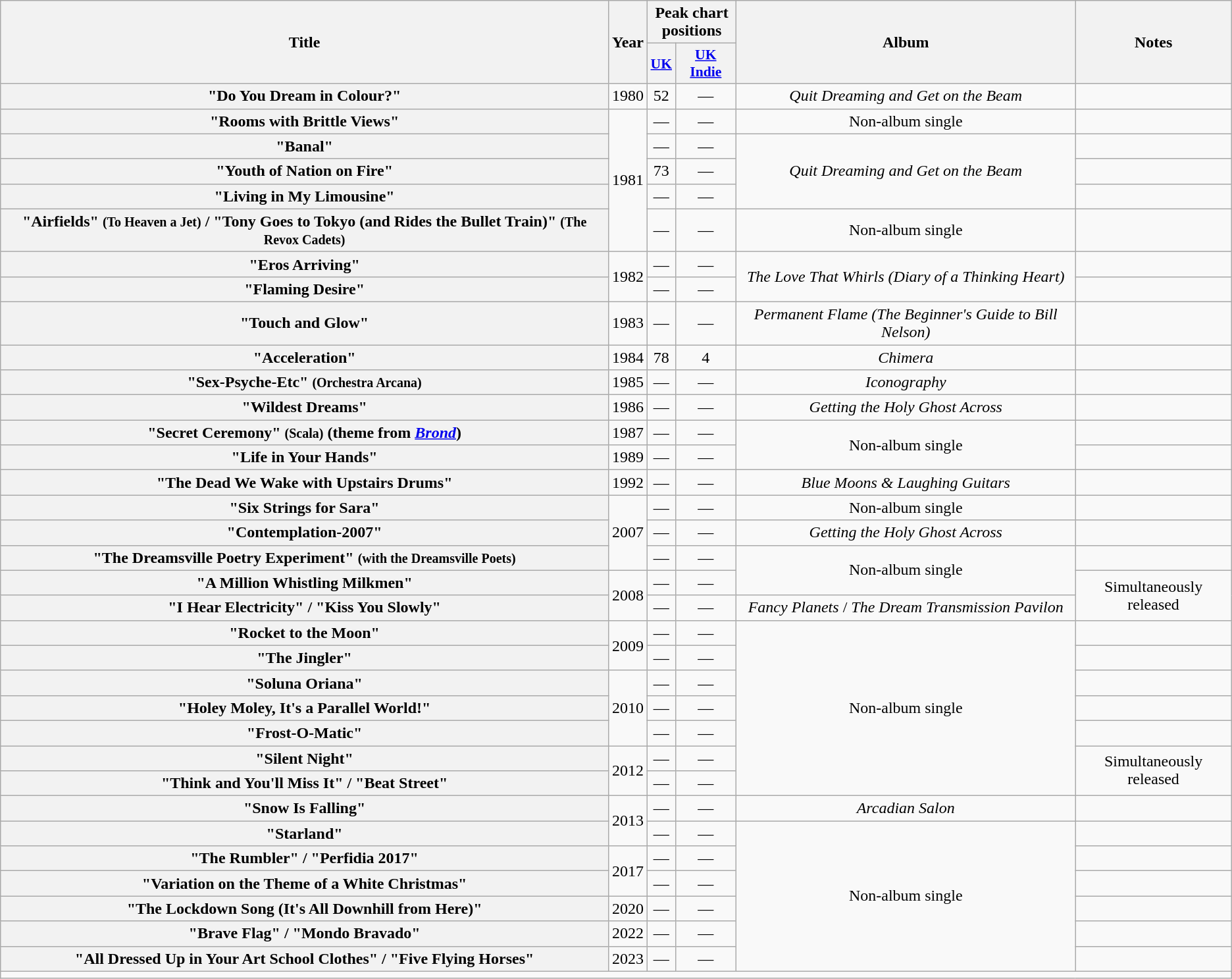<table class="wikitable plainrowheaders" style="text-align:center;">
<tr>
<th rowspan="2" scope="col">Title</th>
<th rowspan="2" scope="col">Year</th>
<th colspan="2" style="width:5.2em;">Peak chart positions</th>
<th rowspan="2">Album</th>
<th rowspan="2">Notes</th>
</tr>
<tr>
<th scope="col" style="font-size:90%;"><a href='#'>UK</a><br></th>
<th scope="col" style="font-size:90%;"><a href='#'>UK Indie</a></th>
</tr>
<tr>
<th scope="row">"Do You Dream in Colour?"</th>
<td>1980</td>
<td>52</td>
<td>—</td>
<td><em>Quit Dreaming and Get on the Beam</em></td>
<td></td>
</tr>
<tr>
<th scope="row">"Rooms with Brittle Views"</th>
<td rowspan="5">1981</td>
<td>—</td>
<td>—</td>
<td>Non-album single</td>
<td></td>
</tr>
<tr>
<th scope="row">"Banal"</th>
<td>—</td>
<td>—</td>
<td rowspan="3"><em>Quit Dreaming and Get on the Beam</em></td>
<td></td>
</tr>
<tr>
<th scope="row">"Youth of Nation on Fire"</th>
<td>73</td>
<td>—</td>
<td></td>
</tr>
<tr>
<th scope="row">"Living in My Limousine"</th>
<td>—</td>
<td>—</td>
<td></td>
</tr>
<tr>
<th scope="row">"Airfields" <small>(To Heaven a Jet)</small> / "Tony Goes to Tokyo (and Rides the Bullet Train)" <small>(The Revox Cadets)</small></th>
<td>—</td>
<td>—</td>
<td>Non-album single</td>
<td></td>
</tr>
<tr>
<th scope="row">"Eros Arriving"</th>
<td rowspan="2">1982</td>
<td>—</td>
<td>—</td>
<td rowspan="2"><em>The Love That Whirls (Diary of a Thinking Heart)</em></td>
<td></td>
</tr>
<tr>
<th scope="row">"Flaming Desire"</th>
<td>—</td>
<td>—</td>
<td></td>
</tr>
<tr>
<th scope="row">"Touch and Glow"</th>
<td>1983</td>
<td>—</td>
<td>—</td>
<td><em>Permanent Flame (The Beginner's Guide to Bill Nelson)</em></td>
<td></td>
</tr>
<tr>
<th scope="row">"Acceleration"</th>
<td>1984</td>
<td>78</td>
<td>4</td>
<td><em>Chimera</em></td>
<td></td>
</tr>
<tr>
<th scope="row">"Sex-Psyche-Etc" <small>(Orchestra Arcana)</small></th>
<td>1985</td>
<td>—</td>
<td>—</td>
<td><em>Iconography</em></td>
<td></td>
</tr>
<tr>
<th scope="row">"Wildest Dreams"</th>
<td>1986</td>
<td>—</td>
<td>—</td>
<td><em>Getting the Holy Ghost Across</em></td>
<td></td>
</tr>
<tr>
<th scope="row">"Secret Ceremony" <small>(Scala)</small> (theme from <em><a href='#'>Brond</a></em>)</th>
<td>1987</td>
<td>—</td>
<td>—</td>
<td rowspan="2">Non-album single</td>
<td></td>
</tr>
<tr>
<th scope="row">"Life in Your Hands"</th>
<td>1989</td>
<td>—</td>
<td>—</td>
<td></td>
</tr>
<tr>
<th scope="row">"The Dead We Wake with Upstairs Drums"</th>
<td>1992</td>
<td>—</td>
<td>—</td>
<td><em>Blue Moons & Laughing Guitars</em></td>
<td></td>
</tr>
<tr>
<th scope="row">"Six Strings for Sara"</th>
<td rowspan="3">2007</td>
<td>—</td>
<td>—</td>
<td>Non-album single</td>
<td></td>
</tr>
<tr>
<th scope="row">"Contemplation-2007"</th>
<td>—</td>
<td>—</td>
<td><em>Getting the Holy Ghost Across</em></td>
<td></td>
</tr>
<tr>
<th scope="row">"The Dreamsville Poetry Experiment" <small>(with the Dreamsville Poets)</small></th>
<td>—</td>
<td>—</td>
<td rowspan="2">Non-album single</td>
<td></td>
</tr>
<tr>
<th scope="row">"A Million Whistling Milkmen"</th>
<td rowspan="2">2008</td>
<td>—</td>
<td>—</td>
<td rowspan="2">Simultaneously released</td>
</tr>
<tr>
<th scope="row">"I Hear Electricity" / "Kiss You Slowly"</th>
<td>—</td>
<td>—</td>
<td><em>Fancy Planets</em> / <em>The Dream Transmission Pavilon</em></td>
</tr>
<tr>
<th scope="row">"Rocket to the Moon"</th>
<td rowspan="2">2009</td>
<td>—</td>
<td>—</td>
<td rowspan="7">Non-album single</td>
<td></td>
</tr>
<tr>
<th scope="row">"The Jingler"</th>
<td>—</td>
<td>—</td>
<td></td>
</tr>
<tr>
<th scope="row">"Soluna Oriana"</th>
<td rowspan="3">2010</td>
<td>—</td>
<td>—</td>
<td></td>
</tr>
<tr>
<th scope="row">"Holey Moley, It's a Parallel World!"</th>
<td>—</td>
<td>—</td>
<td></td>
</tr>
<tr>
<th scope="row">"Frost-O-Matic"</th>
<td>—</td>
<td>—</td>
<td></td>
</tr>
<tr>
<th scope="row">"Silent Night"</th>
<td rowspan="2">2012</td>
<td>—</td>
<td>—</td>
<td rowspan="2">Simultaneously released</td>
</tr>
<tr>
<th scope="row">"Think and You'll Miss It" / "Beat Street"</th>
<td>—</td>
<td>—</td>
</tr>
<tr>
<th scope="row">"Snow Is Falling"</th>
<td rowspan="2">2013</td>
<td>—</td>
<td>—</td>
<td><em>Arcadian Salon</em></td>
</tr>
<tr>
<th scope="row">"Starland"</th>
<td>—</td>
<td>—</td>
<td rowspan="6">Non-album single</td>
<td></td>
</tr>
<tr>
<th scope="row">"The Rumbler" / "Perfidia 2017"</th>
<td rowspan="2">2017</td>
<td>—</td>
<td>—</td>
<td></td>
</tr>
<tr>
<th scope="row">"Variation on the Theme of a White Christmas"</th>
<td>—</td>
<td>—</td>
<td></td>
</tr>
<tr>
<th scope="row">"The Lockdown Song (It's All Downhill from Here)"</th>
<td>2020</td>
<td>—</td>
<td>—</td>
<td></td>
</tr>
<tr>
<th scope="row">"Brave Flag" / "Mondo Bravado"</th>
<td>2022</td>
<td>—</td>
<td>—</td>
<td></td>
</tr>
<tr>
<th scope="row">"All Dressed Up in Your Art School Clothes" / "Five Flying Horses"</th>
<td>2023</td>
<td>—</td>
<td>—</td>
<td></td>
</tr>
<tr>
<td colspan="6"></td>
</tr>
</table>
